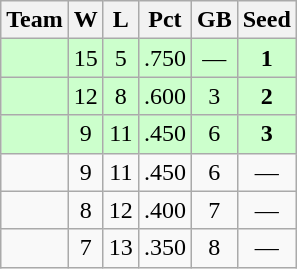<table class=wikitable>
<tr>
<th>Team</th>
<th>W</th>
<th>L</th>
<th>Pct</th>
<th>GB</th>
<th>Seed</th>
</tr>
<tr bgcolor=ccffcc align=center>
<td></td>
<td>15</td>
<td>5</td>
<td>.750</td>
<td>—</td>
<td><strong>1</strong></td>
</tr>
<tr bgcolor=ccffcc align=center>
<td></td>
<td>12</td>
<td>8</td>
<td>.600</td>
<td>3</td>
<td><strong>2</strong></td>
</tr>
<tr bgcolor=ccffcc align=center>
<td></td>
<td>9</td>
<td>11</td>
<td>.450</td>
<td>6</td>
<td><strong>3</strong></td>
</tr>
<tr align=center>
<td></td>
<td>9</td>
<td>11</td>
<td>.450</td>
<td>6</td>
<td>—</td>
</tr>
<tr align=center>
<td></td>
<td>8</td>
<td>12</td>
<td>.400</td>
<td>7</td>
<td>—</td>
</tr>
<tr align=center>
<td></td>
<td>7</td>
<td>13</td>
<td>.350</td>
<td>8</td>
<td>—</td>
</tr>
</table>
